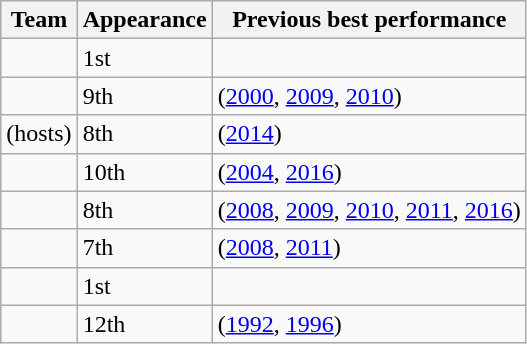<table class="wikitable sortable">
<tr>
<th>Team</th>
<th data-sort-type="number">Appearance</th>
<th>Previous best performance</th>
</tr>
<tr>
<td></td>
<td>1st</td>
<td></td>
</tr>
<tr>
<td></td>
<td>9th</td>
<td> (<a href='#'>2000</a>, <a href='#'>2009</a>, <a href='#'>2010</a>)</td>
</tr>
<tr>
<td> (hosts)</td>
<td>8th</td>
<td> (<a href='#'>2014</a>)</td>
</tr>
<tr>
<td></td>
<td>10th</td>
<td> (<a href='#'>2004</a>, <a href='#'>2016</a>)</td>
</tr>
<tr>
<td></td>
<td>8th</td>
<td> (<a href='#'>2008</a>, <a href='#'>2009</a>, <a href='#'>2010</a>, <a href='#'>2011</a>, <a href='#'>2016</a>)</td>
</tr>
<tr>
<td></td>
<td>7th</td>
<td> (<a href='#'>2008</a>, <a href='#'>2011</a>)</td>
</tr>
<tr>
<td></td>
<td>1st</td>
<td></td>
</tr>
<tr>
<td></td>
<td>12th</td>
<td> (<a href='#'>1992</a>, <a href='#'>1996</a>)</td>
</tr>
</table>
